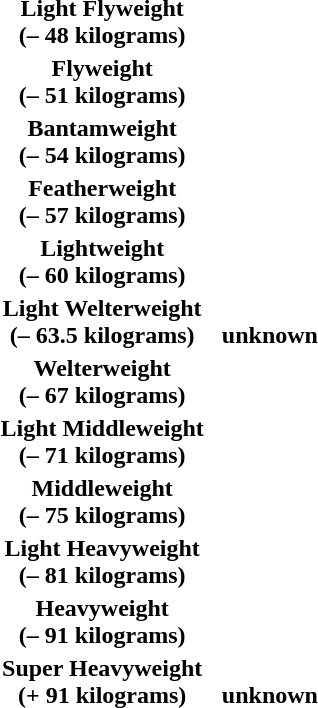<table>
<tr align="center">
<td><strong>Light Flyweight<br>(– 48 kilograms)</strong></td>
<td></td>
<td></td>
<td><br></td>
</tr>
<tr align="center">
<td><strong>Flyweight<br>(– 51 kilograms)</strong></td>
<td></td>
<td></td>
<td><br></td>
</tr>
<tr align="center">
<td><strong>Bantamweight<br>(– 54 kilograms)</strong></td>
<td></td>
<td></td>
<td><br></td>
</tr>
<tr align="center">
<td><strong>Featherweight<br>(– 57 kilograms)</strong></td>
<td></td>
<td></td>
<td><br></td>
</tr>
<tr align="center">
<td><strong>Lightweight<br>(– 60 kilograms)</strong></td>
<td></td>
<td></td>
<td><br></td>
</tr>
<tr align="center">
<td><strong>Light Welterweight<br>(– 63.5 kilograms)</strong></td>
<td></td>
<td></td>
<td><br><strong>unknown</strong></td>
</tr>
<tr align="center">
<td><strong>Welterweight<br>(– 67 kilograms)</strong></td>
<td></td>
<td></td>
<td><br></td>
</tr>
<tr align="center">
<td><strong>Light Middleweight<br>(– 71 kilograms)</strong></td>
<td></td>
<td></td>
<td><br></td>
</tr>
<tr align="center">
<td><strong>Middleweight<br>(– 75 kilograms)</strong></td>
<td></td>
<td></td>
<td><br></td>
</tr>
<tr align="center">
<td><strong>Light Heavyweight<br>(– 81 kilograms)</strong></td>
<td></td>
<td></td>
<td><br></td>
</tr>
<tr align="center">
<td><strong>Heavyweight<br>(– 91 kilograms)</strong></td>
<td></td>
<td></td>
<td><br></td>
</tr>
<tr align="center">
<td><strong>Super Heavyweight<br>(+ 91 kilograms)</strong></td>
<td></td>
<td></td>
<td><br><strong>unknown</strong></td>
</tr>
</table>
